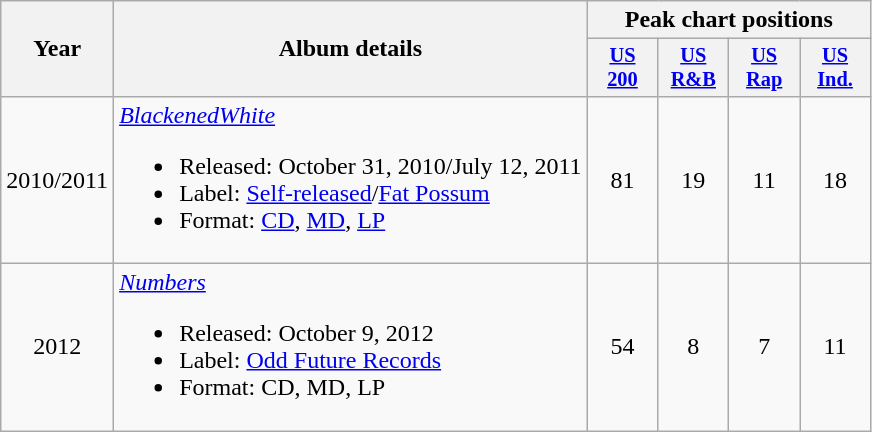<table class="wikitable">
<tr>
<th rowspan="2">Year</th>
<th rowspan="2">Album details</th>
<th colspan="4">Peak chart positions</th>
</tr>
<tr>
<th style="width:3em; font-size:85%"><a href='#'>US 200</a></th>
<th style="width:3em; font-size:85%"><a href='#'>US R&B</a></th>
<th style="width:3em; font-size:85%"><a href='#'>US Rap</a></th>
<th style="width:3em; font-size:85%"><a href='#'>US Ind.</a></th>
</tr>
<tr>
<td align="center">2010/2011</td>
<td><em><a href='#'>BlackenedWhite</a></em><br><ul><li>Released: October 31, 2010/July 12, 2011</li><li>Label: <a href='#'>Self-released</a>/<a href='#'>Fat Possum</a></li><li>Format: <a href='#'>CD</a>, <a href='#'>MD</a>, <a href='#'>LP</a></li></ul></td>
<td align="center">81</td>
<td align="center">19</td>
<td align="center">11</td>
<td align="center">18</td>
</tr>
<tr>
<td align="center">2012</td>
<td><em><a href='#'>Numbers</a></em><br><ul><li>Released: October 9, 2012</li><li>Label: <a href='#'>Odd Future Records</a></li><li>Format: CD, MD, LP</li></ul></td>
<td align="center">54</td>
<td align="center">8</td>
<td align="center">7</td>
<td align="center">11</td>
</tr>
</table>
